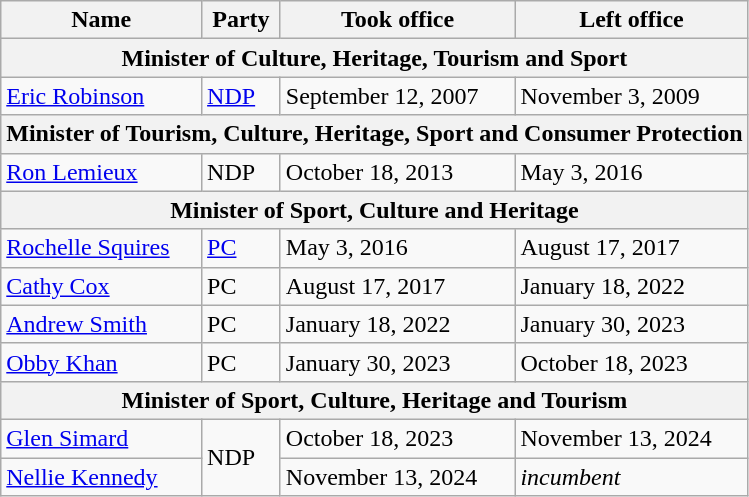<table class="wikitable">
<tr>
<th><strong>Name</strong></th>
<th><strong>Party</strong></th>
<th><strong>Took office</strong></th>
<th><strong>Left office</strong></th>
</tr>
<tr>
<th colspan="4">Minister of Culture, Heritage, Tourism and Sport</th>
</tr>
<tr>
<td><a href='#'>Eric Robinson</a></td>
<td><a href='#'>NDP</a></td>
<td>September 12, 2007</td>
<td>November 3, 2009</td>
</tr>
<tr>
<th colspan="4">Minister of Tourism, Culture, Heritage, Sport and Consumer Protection</th>
</tr>
<tr>
<td><a href='#'>Ron Lemieux</a></td>
<td>NDP</td>
<td>October 18, 2013</td>
<td>May 3, 2016</td>
</tr>
<tr>
<th colspan="4">Minister of Sport, Culture and Heritage</th>
</tr>
<tr>
<td><a href='#'>Rochelle Squires</a></td>
<td><a href='#'>PC</a></td>
<td>May 3, 2016</td>
<td>August 17, 2017</td>
</tr>
<tr>
<td><a href='#'>Cathy Cox</a></td>
<td>PC</td>
<td>August 17, 2017</td>
<td>January 18, 2022</td>
</tr>
<tr>
<td><a href='#'>Andrew Smith</a></td>
<td>PC</td>
<td>January 18, 2022</td>
<td>January 30, 2023</td>
</tr>
<tr>
<td><a href='#'>Obby Khan</a></td>
<td>PC</td>
<td>January 30, 2023</td>
<td>October 18, 2023</td>
</tr>
<tr>
<th colspan="4">Minister of Sport, Culture, Heritage and Tourism</th>
</tr>
<tr>
<td><a href='#'>Glen Simard</a></td>
<td rowspan="2">NDP</td>
<td>October 18, 2023</td>
<td>November 13, 2024</td>
</tr>
<tr>
<td><a href='#'>Nellie Kennedy</a></td>
<td>November 13, 2024</td>
<td><em>incumbent</em></td>
</tr>
</table>
